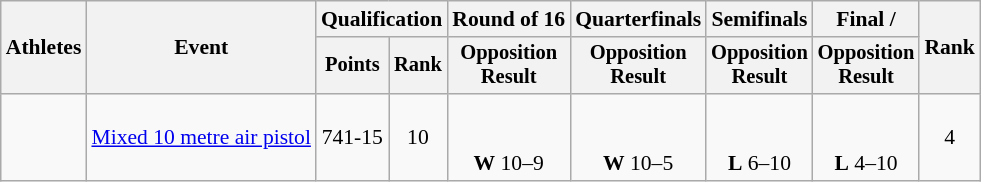<table class="wikitable" style="font-size:90%;">
<tr>
<th rowspan=2>Athletes</th>
<th rowspan=2>Event</th>
<th colspan=2>Qualification</th>
<th>Round of 16</th>
<th>Quarterfinals</th>
<th>Semifinals</th>
<th>Final / </th>
<th rowspan=2>Rank</th>
</tr>
<tr style="font-size:95%">
<th>Points</th>
<th>Rank</th>
<th>Opposition<br>Result</th>
<th>Opposition<br>Result</th>
<th>Opposition<br>Result</th>
<th>Opposition<br>Result</th>
</tr>
<tr align=center>
<td align=left><br></td>
<td align=left><a href='#'>Mixed 10 metre air pistol</a></td>
<td>741-15</td>
<td>10</td>
<td><br><br> <strong>W</strong> 10–9</td>
<td><br><br> <strong>W</strong> 10–5</td>
<td><br><br> <strong>L</strong> 6–10</td>
<td><br><br> <strong>L</strong> 4–10</td>
<td>4</td>
</tr>
</table>
